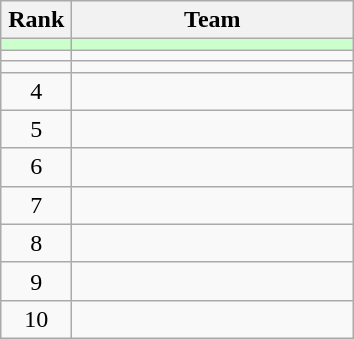<table class="wikitable" style="text-align: center;">
<tr>
<th width=40>Rank</th>
<th width=180>Team</th>
</tr>
<tr bgcolor=#ccffcc>
<td></td>
<td style="text-align:left;"></td>
</tr>
<tr>
<td></td>
<td style="text-align:left;"></td>
</tr>
<tr>
<td></td>
<td style="text-align:left;"></td>
</tr>
<tr>
<td>4</td>
<td style="text-align:left;"></td>
</tr>
<tr>
<td>5</td>
<td style="text-align:left;"></td>
</tr>
<tr>
<td>6</td>
<td style="text-align:left;"></td>
</tr>
<tr>
<td>7</td>
<td style="text-align:left;"></td>
</tr>
<tr>
<td>8</td>
<td style="text-align:left;"></td>
</tr>
<tr>
<td>9</td>
<td style="text-align:left;"></td>
</tr>
<tr>
<td>10</td>
<td style="text-align:left;"></td>
</tr>
</table>
